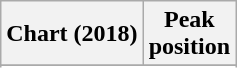<table class="wikitable sortable plainrowheaders" style="text-align:center">
<tr>
<th scope="col">Chart (2018)</th>
<th scope="col">Peak<br> position</th>
</tr>
<tr>
</tr>
<tr>
</tr>
<tr>
</tr>
</table>
